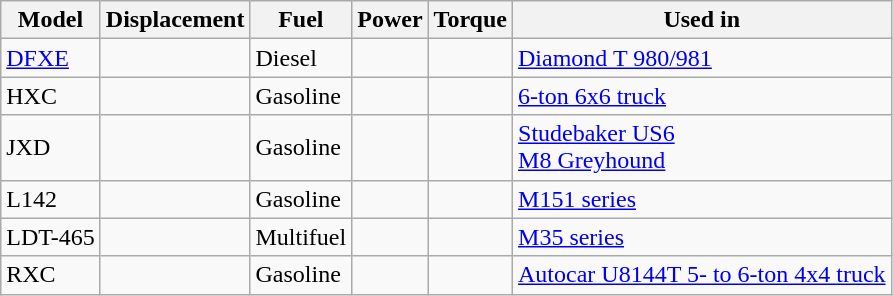<table class="wikitable">
<tr>
<th>Model</th>
<th>Displacement</th>
<th>Fuel</th>
<th>Power</th>
<th>Torque</th>
<th>Used in</th>
</tr>
<tr>
<td><a href='#'>DFXE</a></td>
<td></td>
<td>Diesel</td>
<td></td>
<td></td>
<td><a href='#'>Diamond T 980/981</a></td>
</tr>
<tr>
<td>HXC</td>
<td></td>
<td>Gasoline</td>
<td></td>
<td></td>
<td><a href='#'>6-ton 6x6 truck</a></td>
</tr>
<tr>
<td>JXD</td>
<td></td>
<td>Gasoline</td>
<td></td>
<td></td>
<td><a href='#'>Studebaker US6</a> <br> <a href='#'>M8 Greyhound</a></td>
</tr>
<tr>
<td>L142</td>
<td></td>
<td>Gasoline</td>
<td></td>
<td></td>
<td><a href='#'>M151 series</a></td>
</tr>
<tr>
<td>LDT-465</td>
<td></td>
<td>Multifuel</td>
<td></td>
<td></td>
<td><a href='#'>M35 series</a></td>
</tr>
<tr>
<td>RXC</td>
<td></td>
<td>Gasoline</td>
<td></td>
<td></td>
<td><a href='#'>Autocar U8144T 5- to 6-ton 4x4 truck</a></td>
</tr>
</table>
